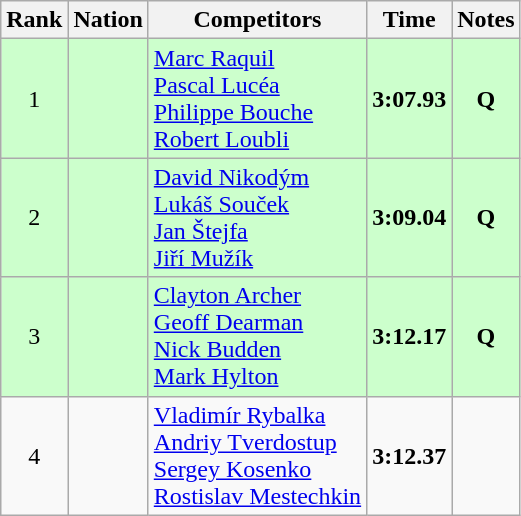<table class="wikitable sortable" style="text-align:center">
<tr>
<th>Rank</th>
<th>Nation</th>
<th>Competitors</th>
<th>Time</th>
<th>Notes</th>
</tr>
<tr bgcolor=ccffcc>
<td>1</td>
<td align=left></td>
<td align=left><a href='#'>Marc Raquil</a><br><a href='#'>Pascal Lucéa</a><br><a href='#'>Philippe Bouche</a><br><a href='#'>Robert Loubli</a></td>
<td><strong>3:07.93</strong></td>
<td><strong>Q</strong></td>
</tr>
<tr bgcolor=ccffcc>
<td>2</td>
<td align=left></td>
<td align=left><a href='#'>David Nikodým</a><br><a href='#'>Lukáš Souček</a><br><a href='#'>Jan Štejfa</a><br><a href='#'>Jiří Mužík</a></td>
<td><strong>3:09.04</strong></td>
<td><strong>Q</strong></td>
</tr>
<tr bgcolor=ccffcc>
<td>3</td>
<td align=left></td>
<td align=left><a href='#'>Clayton Archer</a><br><a href='#'>Geoff Dearman</a><br><a href='#'>Nick Budden</a><br><a href='#'>Mark Hylton</a></td>
<td><strong>3:12.17</strong></td>
<td><strong>Q</strong></td>
</tr>
<tr>
<td>4</td>
<td align=left></td>
<td align=left><a href='#'>Vladimír Rybalka</a><br><a href='#'>Andriy Tverdostup</a><br><a href='#'>Sergey Kosenko</a><br><a href='#'>Rostislav Mestechkin</a></td>
<td><strong>3:12.37</strong></td>
<td></td>
</tr>
</table>
